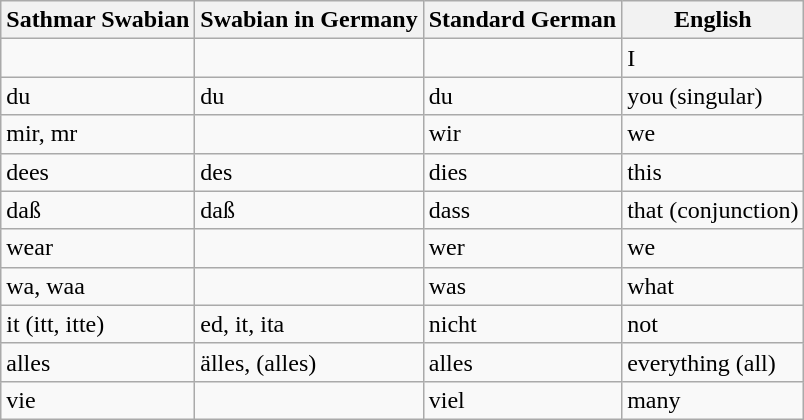<table class="wikitable">
<tr>
<th>Sathmar Swabian</th>
<th>Swabian in Germany</th>
<th>Standard German</th>
<th>English</th>
</tr>
<tr>
<td></td>
<td></td>
<td></td>
<td>I</td>
</tr>
<tr>
<td>du</td>
<td>du</td>
<td>du</td>
<td>you (singular)</td>
</tr>
<tr>
<td>mir, mr</td>
<td></td>
<td>wir</td>
<td>we</td>
</tr>
<tr>
<td>dees</td>
<td>des</td>
<td>dies</td>
<td>this</td>
</tr>
<tr>
<td>daß</td>
<td>daß</td>
<td>dass</td>
<td>that (conjunction)</td>
</tr>
<tr>
<td>wear</td>
<td></td>
<td>wer</td>
<td>we</td>
</tr>
<tr>
<td>wa, waa</td>
<td></td>
<td>was</td>
<td>what</td>
</tr>
<tr>
<td>it (itt, itte)</td>
<td>ed, it, ita</td>
<td>nicht</td>
<td>not</td>
</tr>
<tr>
<td>alles</td>
<td>älles, (alles)</td>
<td>alles</td>
<td>everything (all)</td>
</tr>
<tr>
<td>vie</td>
<td></td>
<td>viel</td>
<td>many</td>
</tr>
</table>
